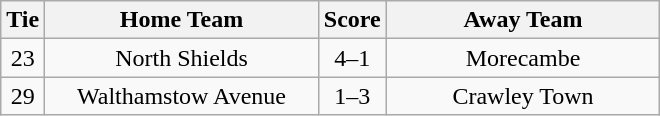<table class="wikitable" style="text-align:center;">
<tr>
<th width=20>Tie</th>
<th width=175>Home Team</th>
<th width=20>Score</th>
<th width=175>Away Team</th>
</tr>
<tr>
<td>23</td>
<td>North Shields</td>
<td>4–1</td>
<td>Morecambe</td>
</tr>
<tr>
<td>29</td>
<td>Walthamstow Avenue</td>
<td>1–3</td>
<td>Crawley Town</td>
</tr>
</table>
